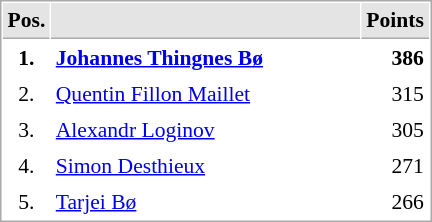<table cellspacing="1" cellpadding="3" style="border:1px solid #AAAAAA;font-size:90%">
<tr bgcolor="#E4E4E4">
<th style="border-bottom:1px solid #AAAAAA" width=10>Pos.</th>
<th style="border-bottom:1px solid #AAAAAA" width=200></th>
<th style="border-bottom:1px solid #AAAAAA" width=20>Points</th>
</tr>
<tr>
<td align="center"><strong>1.</strong></td>
<td> <strong><a href='#'>Johannes Thingnes Bø</a></strong></td>
<td align="right"><strong>386</strong></td>
</tr>
<tr>
<td align="center">2.</td>
<td> <a href='#'>Quentin Fillon Maillet</a></td>
<td align="right">315</td>
</tr>
<tr>
<td align="center">3.</td>
<td> <a href='#'>Alexandr Loginov</a></td>
<td align="right">305</td>
</tr>
<tr>
<td align="center">4.</td>
<td> <a href='#'>Simon Desthieux</a></td>
<td align="right">271</td>
</tr>
<tr>
<td align="center">5.</td>
<td> <a href='#'>Tarjei Bø</a></td>
<td align="right">266</td>
</tr>
</table>
